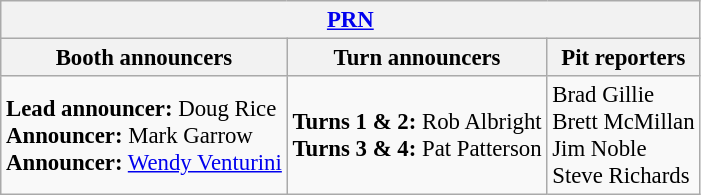<table class="wikitable" style="font-size: 95%">
<tr>
<th colspan="3"><a href='#'>PRN</a></th>
</tr>
<tr>
<th>Booth announcers</th>
<th>Turn announcers</th>
<th>Pit reporters</th>
</tr>
<tr>
<td><strong>Lead announcer:</strong> Doug Rice<br><strong>Announcer:</strong> Mark Garrow<br><strong>Announcer:</strong> <a href='#'>Wendy Venturini</a></td>
<td><strong>Turns 1 & 2:</strong> Rob Albright<br><strong>Turns 3 & 4:</strong> Pat Patterson</td>
<td>Brad Gillie<br>Brett McMillan<br>Jim Noble<br>Steve Richards</td>
</tr>
</table>
